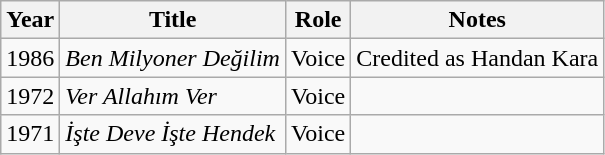<table class = "wikitable sortable">
<tr>
<th>Year</th>
<th>Title</th>
<th>Role</th>
<th class = "unsortable">Notes</th>
</tr>
<tr>
<td>1986</td>
<td><em>Ben Milyoner Değilim</em></td>
<td>Voice</td>
<td>Credited as Handan Kara</td>
</tr>
<tr>
<td>1972</td>
<td><em>Ver Allahım Ver</em></td>
<td>Voice</td>
<td></td>
</tr>
<tr>
<td>1971</td>
<td><em>İşte Deve İşte Hendek</em></td>
<td>Voice</td>
<td></td>
</tr>
</table>
